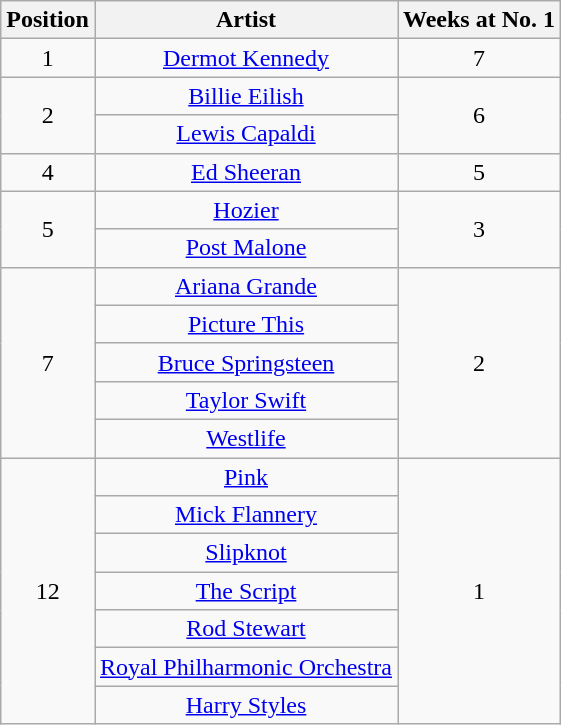<table class="wikitable">
<tr>
<th style="text-align: center;">Position</th>
<th style="text-align: center;">Artist</th>
<th style="text-align: center;">Weeks at No. 1</th>
</tr>
<tr>
<td style="text-align: center;">1</td>
<td style="text-align: center;"><a href='#'>Dermot Kennedy</a></td>
<td style="text-align: center;">7</td>
</tr>
<tr>
<td style="text-align: center;" rowspan=2>2</td>
<td style="text-align: center;"><a href='#'>Billie Eilish</a></td>
<td style="text-align: center;" rowspan=2>6</td>
</tr>
<tr>
<td style="text-align: center;"><a href='#'>Lewis Capaldi</a></td>
</tr>
<tr>
<td style="text-align: center;">4</td>
<td style="text-align: center;"><a href='#'>Ed Sheeran</a></td>
<td style="text-align: center;">5</td>
</tr>
<tr>
<td style="text-align: center;" rowspan=2>5</td>
<td style="text-align: center;"><a href='#'>Hozier</a></td>
<td style="text-align: center;" rowspan=2>3</td>
</tr>
<tr>
<td style="text-align: center;"><a href='#'>Post Malone</a></td>
</tr>
<tr>
<td style="text-align: center;" rowspan=5>7</td>
<td style="text-align: center;"><a href='#'>Ariana Grande</a></td>
<td style="text-align: center;" rowspan=5>2</td>
</tr>
<tr>
<td style="text-align: center;"><a href='#'>Picture This</a></td>
</tr>
<tr>
<td style="text-align: center;"><a href='#'>Bruce Springsteen</a></td>
</tr>
<tr>
<td style="text-align: center;"><a href='#'>Taylor Swift</a></td>
</tr>
<tr>
<td style="text-align: center;"><a href='#'>Westlife</a></td>
</tr>
<tr>
<td style="text-align: center;" rowspan=7>12</td>
<td style="text-align: center;"><a href='#'>Pink</a></td>
<td style="text-align: center;" rowspan=7>1</td>
</tr>
<tr>
<td style="text-align: center;"><a href='#'>Mick Flannery</a></td>
</tr>
<tr>
<td style="text-align: center;"><a href='#'>Slipknot</a></td>
</tr>
<tr>
<td style="text-align: center;"><a href='#'>The Script</a></td>
</tr>
<tr>
<td style="text-align: center;"><a href='#'>Rod Stewart</a></td>
</tr>
<tr>
<td style="text-align: center;"><a href='#'>Royal Philharmonic Orchestra</a></td>
</tr>
<tr>
<td style="text-align: center;"><a href='#'>Harry Styles</a></td>
</tr>
</table>
